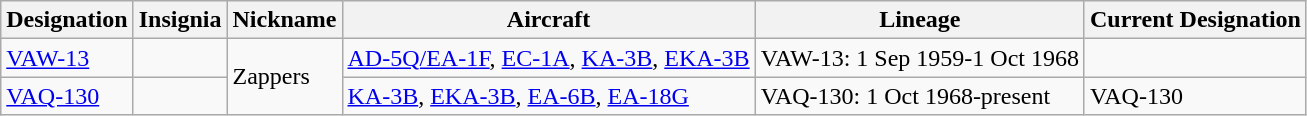<table class="wikitable">
<tr>
<th>Designation</th>
<th>Insignia</th>
<th>Nickname</th>
<th>Aircraft</th>
<th>Lineage</th>
<th>Current Designation</th>
</tr>
<tr>
<td><a href='#'>VAW-13</a></td>
<td></td>
<td Rowspan="2">Zappers</td>
<td><a href='#'>AD-5Q/EA-1F</a>, <a href='#'>EC-1A</a>, <a href='#'>KA-3B</a>, <a href='#'>EKA-3B</a></td>
<td style="white-space: nowrap;">VAW-13: 1 Sep 1959-1 Oct 1968</td>
</tr>
<tr>
<td><a href='#'>VAQ-130</a></td>
<td></td>
<td><a href='#'>KA-3B</a>, <a href='#'>EKA-3B</a>, <a href='#'>EA-6B</a>, <a href='#'>EA-18G</a></td>
<td>VAQ-130: 1 Oct 1968-present</td>
<td>VAQ-130</td>
</tr>
</table>
